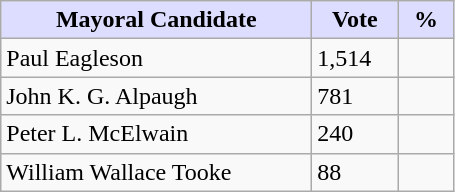<table class="wikitable">
<tr>
<th style="background:#ddf; width:200px;">Mayoral Candidate </th>
<th style="background:#ddf; width:50px;">Vote</th>
<th style="background:#ddf; width:30px;">%</th>
</tr>
<tr>
<td>Paul Eagleson</td>
<td>1,514</td>
<td></td>
</tr>
<tr>
<td>John K. G. Alpaugh</td>
<td>781</td>
<td></td>
</tr>
<tr>
<td>Peter L. McElwain</td>
<td>240</td>
<td></td>
</tr>
<tr>
<td>William Wallace Tooke</td>
<td>88</td>
<td></td>
</tr>
</table>
